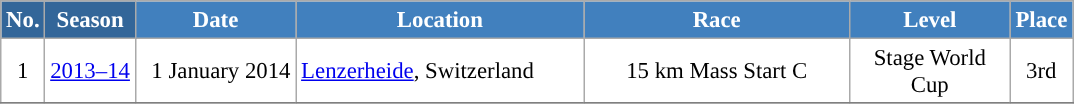<table class="wikitable sortable" style="font-size:95%; text-align:center; border:grey solid 1px; border-collapse:collapse; background:#ffffff;">
<tr style="background:#efefef;">
<th style="background-color:#369; color:white;">No.</th>
<th style="background-color:#369; color:white;">Season</th>
<th style="background-color:#4180be; color:white; width:100px;">Date</th>
<th style="background-color:#4180be; color:white; width:185px;">Location</th>
<th style="background-color:#4180be; color:white; width:170px;">Race</th>
<th style="background-color:#4180be; color:white; width:100px;">Level</th>
<th style="background-color:#4180be; color:white;">Place</th>
</tr>
<tr>
<td align=center>1</td>
<td rowspan=1align=center><a href='#'>2013–14</a></td>
<td align=right>1 January 2014</td>
<td align=left> <a href='#'>Lenzerheide</a>, Switzerland</td>
<td>15 km Mass Start C</td>
<td>Stage World Cup</td>
<td>3rd</td>
</tr>
<tr>
</tr>
</table>
